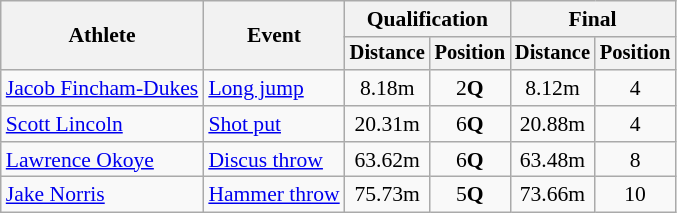<table class=wikitable style=font-size:90%>
<tr>
<th rowspan=2>Athlete</th>
<th rowspan=2>Event</th>
<th colspan=2>Qualification</th>
<th colspan=2>Final</th>
</tr>
<tr style=font-size:95%>
<th>Distance</th>
<th>Position</th>
<th>Distance</th>
<th>Position</th>
</tr>
<tr align=center>
<td align=left><a href='#'>Jacob Fincham-Dukes</a></td>
<td align=left><a href='#'>Long jump</a></td>
<td>8.18m</td>
<td>2<strong>Q</strong></td>
<td>8.12m</td>
<td>4</td>
</tr>
<tr align=center>
<td align=left><a href='#'>Scott Lincoln</a></td>
<td align=left><a href='#'>Shot put</a></td>
<td>20.31m</td>
<td>6<strong>Q</strong></td>
<td>20.88m</td>
<td>4</td>
</tr>
<tr align=center>
<td align=left><a href='#'>Lawrence Okoye</a></td>
<td align=left><a href='#'>Discus throw</a></td>
<td>63.62m</td>
<td>6<strong>Q</strong></td>
<td>63.48m</td>
<td>8</td>
</tr>
<tr align=center>
<td align=left><a href='#'>Jake Norris</a></td>
<td align=left><a href='#'>Hammer throw</a></td>
<td>75.73m</td>
<td>5<strong>Q</strong></td>
<td>73.66m</td>
<td>10</td>
</tr>
</table>
